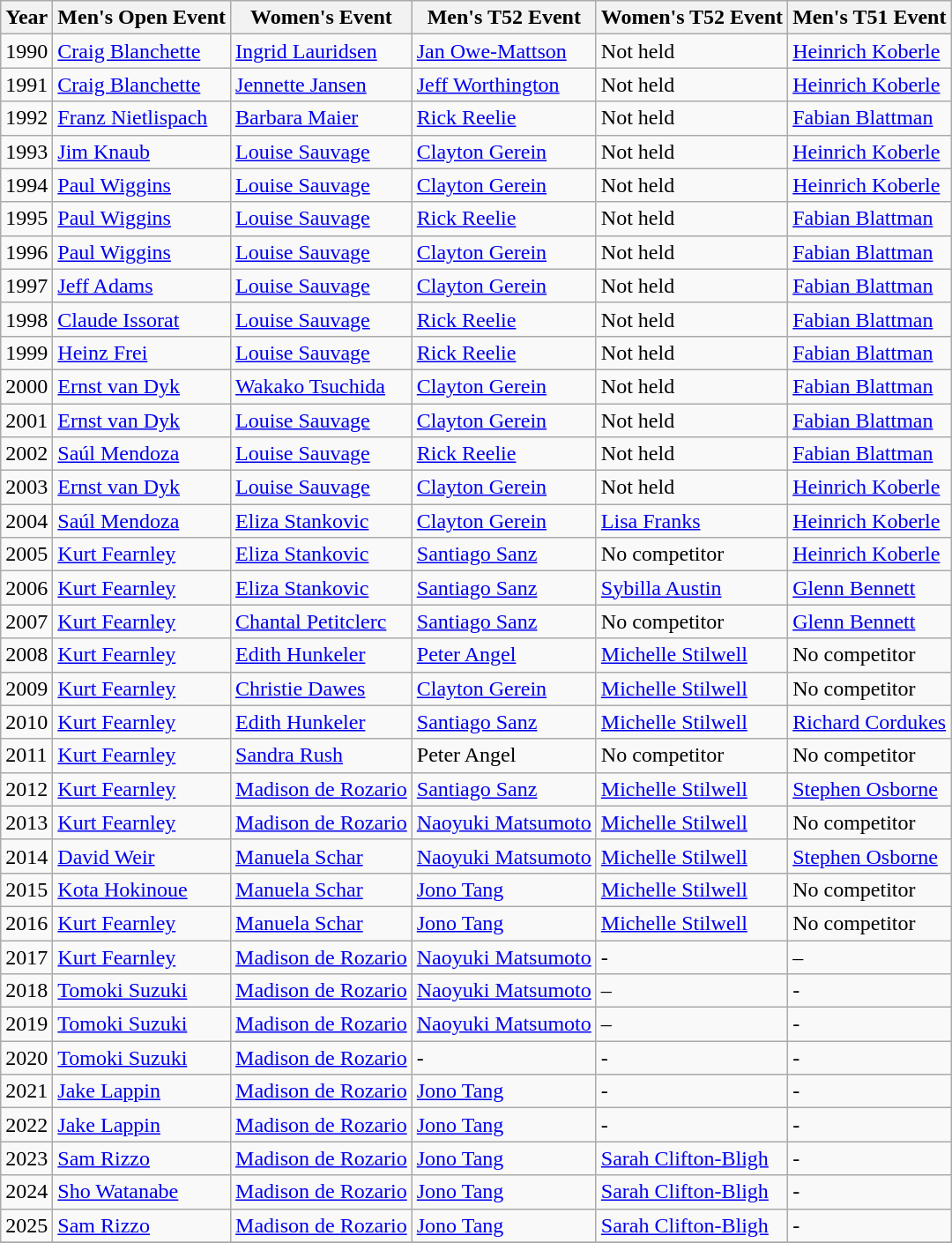<table class=wikitable>
<tr>
<th>Year</th>
<th>Men's Open Event</th>
<th>Women's Event</th>
<th>Men's T52 Event</th>
<th>Women's T52 Event</th>
<th>Men's T51 Event</th>
</tr>
<tr>
<td>1990</td>
<td><a href='#'>Craig Blanchette</a> </td>
<td><a href='#'>Ingrid Lauridsen</a> </td>
<td><a href='#'>Jan Owe-Mattson</a> </td>
<td>Not held</td>
<td><a href='#'>Heinrich Koberle</a> </td>
</tr>
<tr>
<td>1991</td>
<td><a href='#'>Craig Blanchette</a> </td>
<td><a href='#'>Jennette Jansen</a> </td>
<td><a href='#'>Jeff Worthington</a> </td>
<td>Not held</td>
<td><a href='#'>Heinrich Koberle</a> </td>
</tr>
<tr>
<td>1992</td>
<td><a href='#'>Franz Nietlispach</a> </td>
<td><a href='#'>Barbara Maier</a> </td>
<td><a href='#'>Rick Reelie</a> </td>
<td>Not held</td>
<td><a href='#'>Fabian Blattman</a> </td>
</tr>
<tr>
<td>1993</td>
<td><a href='#'>Jim Knaub</a> </td>
<td><a href='#'>Louise Sauvage</a> </td>
<td><a href='#'>Clayton Gerein</a> </td>
<td>Not held</td>
<td><a href='#'>Heinrich Koberle</a> </td>
</tr>
<tr>
<td>1994</td>
<td><a href='#'>Paul Wiggins</a> </td>
<td><a href='#'>Louise Sauvage</a> </td>
<td><a href='#'>Clayton Gerein</a> </td>
<td>Not held</td>
<td><a href='#'>Heinrich Koberle</a> </td>
</tr>
<tr>
<td>1995</td>
<td><a href='#'>Paul Wiggins</a> </td>
<td><a href='#'>Louise Sauvage</a> </td>
<td><a href='#'>Rick Reelie</a> </td>
<td>Not held</td>
<td><a href='#'>Fabian Blattman</a> </td>
</tr>
<tr>
<td>1996</td>
<td><a href='#'>Paul Wiggins</a> </td>
<td><a href='#'>Louise Sauvage</a> </td>
<td><a href='#'>Clayton Gerein</a> </td>
<td>Not held</td>
<td><a href='#'>Fabian Blattman</a> </td>
</tr>
<tr>
<td>1997</td>
<td><a href='#'>Jeff Adams</a> </td>
<td><a href='#'>Louise Sauvage</a> </td>
<td><a href='#'>Clayton Gerein</a> </td>
<td>Not held</td>
<td><a href='#'>Fabian Blattman</a> </td>
</tr>
<tr>
<td>1998</td>
<td><a href='#'>Claude Issorat</a> </td>
<td><a href='#'>Louise Sauvage</a> </td>
<td><a href='#'>Rick Reelie</a> </td>
<td>Not held</td>
<td><a href='#'>Fabian Blattman</a> </td>
</tr>
<tr>
<td>1999</td>
<td><a href='#'>Heinz Frei</a> </td>
<td><a href='#'>Louise Sauvage</a> </td>
<td><a href='#'>Rick Reelie</a> </td>
<td>Not held</td>
<td><a href='#'>Fabian Blattman</a> </td>
</tr>
<tr>
<td>2000</td>
<td><a href='#'>Ernst van Dyk</a> </td>
<td><a href='#'>Wakako Tsuchida</a> </td>
<td><a href='#'>Clayton Gerein</a> </td>
<td>Not held</td>
<td><a href='#'>Fabian Blattman</a> </td>
</tr>
<tr>
<td>2001</td>
<td><a href='#'>Ernst van Dyk</a> </td>
<td><a href='#'>Louise Sauvage</a> </td>
<td><a href='#'>Clayton Gerein</a> </td>
<td>Not held</td>
<td><a href='#'>Fabian Blattman</a> </td>
</tr>
<tr>
<td>2002</td>
<td><a href='#'>Saúl Mendoza</a> </td>
<td><a href='#'>Louise Sauvage</a> </td>
<td><a href='#'>Rick Reelie</a> </td>
<td>Not held</td>
<td><a href='#'>Fabian Blattman</a> </td>
</tr>
<tr>
<td>2003</td>
<td><a href='#'>Ernst van Dyk</a> </td>
<td><a href='#'>Louise Sauvage</a> </td>
<td><a href='#'>Clayton Gerein</a> </td>
<td>Not held</td>
<td><a href='#'>Heinrich Koberle</a> </td>
</tr>
<tr>
<td>2004</td>
<td><a href='#'>Saúl Mendoza</a> </td>
<td><a href='#'>Eliza Stankovic</a> </td>
<td><a href='#'>Clayton Gerein</a> </td>
<td><a href='#'>Lisa Franks</a> </td>
<td><a href='#'>Heinrich Koberle</a> </td>
</tr>
<tr>
<td>2005</td>
<td><a href='#'>Kurt Fearnley</a> </td>
<td><a href='#'>Eliza Stankovic</a> </td>
<td><a href='#'>Santiago Sanz</a> </td>
<td>No competitor</td>
<td><a href='#'>Heinrich Koberle</a> </td>
</tr>
<tr>
<td>2006</td>
<td><a href='#'>Kurt Fearnley</a> </td>
<td><a href='#'>Eliza Stankovic</a> </td>
<td><a href='#'>Santiago Sanz</a> </td>
<td><a href='#'>Sybilla Austin</a> </td>
<td><a href='#'>Glenn Bennett</a> </td>
</tr>
<tr>
<td>2007</td>
<td><a href='#'>Kurt Fearnley</a> </td>
<td><a href='#'>Chantal Petitclerc</a> </td>
<td><a href='#'>Santiago Sanz</a> </td>
<td>No competitor</td>
<td><a href='#'>Glenn Bennett</a> </td>
</tr>
<tr>
<td>2008</td>
<td><a href='#'>Kurt Fearnley</a> </td>
<td><a href='#'>Edith Hunkeler</a> </td>
<td><a href='#'>Peter Angel</a> </td>
<td><a href='#'>Michelle Stilwell</a> </td>
<td>No competitor</td>
</tr>
<tr>
<td>2009</td>
<td><a href='#'>Kurt Fearnley</a> </td>
<td><a href='#'>Christie Dawes</a> </td>
<td><a href='#'>Clayton Gerein</a> </td>
<td><a href='#'>Michelle Stilwell</a> </td>
<td>No competitor</td>
</tr>
<tr>
<td>2010</td>
<td><a href='#'>Kurt Fearnley</a> </td>
<td><a href='#'>Edith Hunkeler</a> </td>
<td><a href='#'>Santiago Sanz</a> </td>
<td><a href='#'>Michelle Stilwell</a> </td>
<td><a href='#'>Richard Cordukes</a> </td>
</tr>
<tr>
<td>2011</td>
<td><a href='#'>Kurt Fearnley</a> </td>
<td><a href='#'>Sandra Rush</a> </td>
<td>Peter Angel </td>
<td>No competitor</td>
<td>No competitor</td>
</tr>
<tr>
<td>2012</td>
<td><a href='#'>Kurt Fearnley</a> </td>
<td><a href='#'>Madison de Rozario</a> </td>
<td><a href='#'>Santiago Sanz</a> </td>
<td><a href='#'>Michelle Stilwell</a> </td>
<td><a href='#'>Stephen Osborne</a> </td>
</tr>
<tr>
<td>2013</td>
<td><a href='#'>Kurt Fearnley</a> </td>
<td><a href='#'>Madison de Rozario</a> </td>
<td><a href='#'>Naoyuki Matsumoto</a> </td>
<td><a href='#'>Michelle Stilwell</a> </td>
<td>No competitor</td>
</tr>
<tr>
<td>2014</td>
<td><a href='#'>David Weir</a> </td>
<td><a href='#'>Manuela Schar</a> </td>
<td><a href='#'>Naoyuki Matsumoto</a> </td>
<td><a href='#'>Michelle Stilwell</a> </td>
<td><a href='#'>Stephen Osborne</a> </td>
</tr>
<tr>
<td>2015</td>
<td><a href='#'>Kota Hokinoue</a> </td>
<td><a href='#'>Manuela Schar</a> </td>
<td><a href='#'>Jono Tang</a> </td>
<td><a href='#'>Michelle Stilwell</a> </td>
<td>No competitor</td>
</tr>
<tr>
<td>2016</td>
<td><a href='#'>Kurt Fearnley</a> </td>
<td><a href='#'>Manuela Schar</a> </td>
<td><a href='#'>Jono Tang</a> </td>
<td><a href='#'>Michelle Stilwell</a> </td>
<td>No competitor</td>
</tr>
<tr>
<td>2017</td>
<td><a href='#'>Kurt Fearnley</a> </td>
<td><a href='#'>Madison de Rozario</a> </td>
<td><a href='#'>Naoyuki Matsumoto</a> </td>
<td>-</td>
<td>–</td>
</tr>
<tr>
<td>2018</td>
<td><a href='#'>Tomoki Suzuki</a> </td>
<td><a href='#'>Madison de Rozario</a> </td>
<td><a href='#'>Naoyuki Matsumoto</a> </td>
<td>–</td>
<td>-</td>
</tr>
<tr>
<td>2019</td>
<td><a href='#'>Tomoki Suzuki</a> </td>
<td><a href='#'>Madison de Rozario</a> </td>
<td><a href='#'>Naoyuki Matsumoto</a> </td>
<td>–</td>
<td>-</td>
</tr>
<tr>
<td>2020</td>
<td><a href='#'>Tomoki Suzuki</a> </td>
<td><a href='#'>Madison de Rozario</a> </td>
<td>-</td>
<td>-</td>
<td>-</td>
</tr>
<tr>
<td>2021</td>
<td><a href='#'>Jake Lappin</a> </td>
<td><a href='#'>Madison de Rozario</a> </td>
<td><a href='#'>Jono Tang</a> </td>
<td>-</td>
<td>-</td>
</tr>
<tr>
<td>2022</td>
<td><a href='#'>Jake Lappin</a> </td>
<td><a href='#'>Madison de Rozario</a> </td>
<td><a href='#'>Jono Tang</a></td>
<td>-</td>
<td>-</td>
</tr>
<tr>
<td>2023</td>
<td><a href='#'>Sam Rizzo</a> </td>
<td><a href='#'>Madison de Rozario</a> </td>
<td><a href='#'>Jono Tang</a> </td>
<td><a href='#'>Sarah Clifton-Bligh</a></td>
<td>-</td>
</tr>
<tr>
<td>2024</td>
<td><a href='#'>Sho Watanabe</a> </td>
<td><a href='#'>Madison de Rozario</a> </td>
<td><a href='#'>Jono Tang</a> </td>
<td><a href='#'>Sarah Clifton-Bligh</a></td>
<td>-</td>
</tr>
<tr>
<td>2025</td>
<td><a href='#'>Sam Rizzo</a> </td>
<td><a href='#'>Madison de Rozario</a> </td>
<td><a href='#'>Jono Tang</a> </td>
<td><a href='#'>Sarah Clifton-Bligh</a></td>
<td>-</td>
</tr>
<tr>
</tr>
</table>
